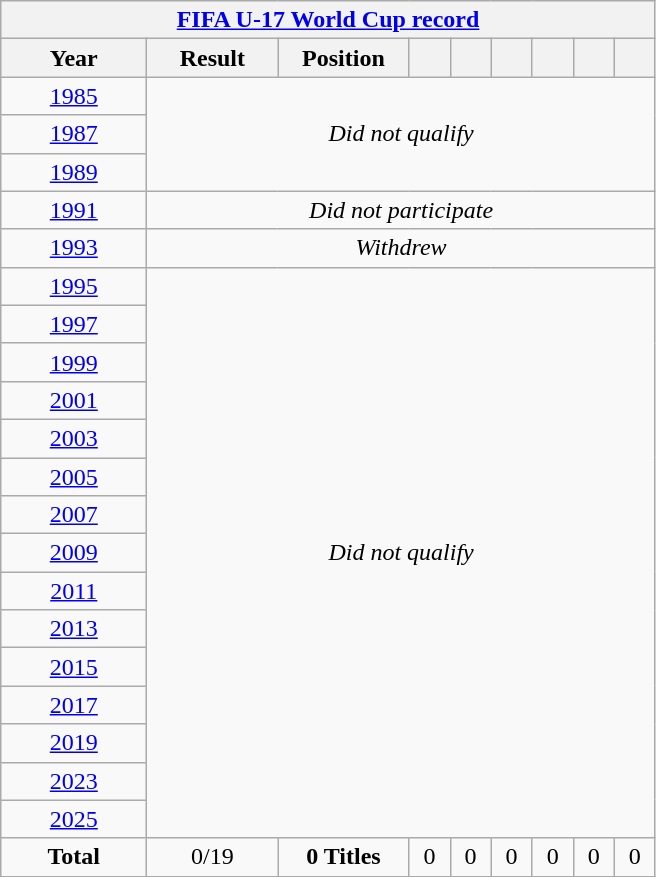<table class="wikitable" style="text-align: center;">
<tr>
<th colspan="9"><a href='#'>FIFA U-17 World Cup record</a></th>
</tr>
<tr>
<th width="90">Year</th>
<th width="80">Result</th>
<th width="80">Position</th>
<th width="20"></th>
<th width="20"></th>
<th width="20"></th>
<th width="20"></th>
<th width="20"></th>
<th width="20"></th>
</tr>
<tr>
<td> <a href='#'>1985</a></td>
<td rowspan=3 colspan=8><em>Did not qualify</em></td>
</tr>
<tr>
<td> <a href='#'>1987</a></td>
</tr>
<tr>
<td> <a href='#'>1989</a></td>
</tr>
<tr>
<td> <a href='#'>1991</a></td>
<td colspan=8><em>Did not participate</em></td>
</tr>
<tr>
<td> <a href='#'>1993</a></td>
<td colspan=8><em>Withdrew</em></td>
</tr>
<tr>
<td> <a href='#'>1995</a></td>
<td rowspan=15 colspan=8><em>Did not qualify</em></td>
</tr>
<tr>
<td> <a href='#'>1997</a></td>
</tr>
<tr>
<td> <a href='#'>1999</a></td>
</tr>
<tr>
<td> <a href='#'>2001</a></td>
</tr>
<tr>
<td> <a href='#'>2003</a></td>
</tr>
<tr>
<td> <a href='#'>2005</a></td>
</tr>
<tr>
<td> <a href='#'>2007</a></td>
</tr>
<tr>
<td> <a href='#'>2009</a></td>
</tr>
<tr>
<td> <a href='#'>2011</a></td>
</tr>
<tr>
<td> <a href='#'>2013</a></td>
</tr>
<tr>
<td> <a href='#'>2015</a></td>
</tr>
<tr>
<td> <a href='#'>2017</a></td>
</tr>
<tr>
<td> <a href='#'>2019</a></td>
</tr>
<tr>
<td> <a href='#'>2023</a></td>
</tr>
<tr>
<td> <a href='#'>2025</a></td>
</tr>
<tr>
<td><strong>Total</strong></td>
<td>0/19</td>
<td><strong>0 Titles</strong></td>
<td>0</td>
<td>0</td>
<td>0</td>
<td>0</td>
<td>0</td>
<td>0</td>
</tr>
</table>
